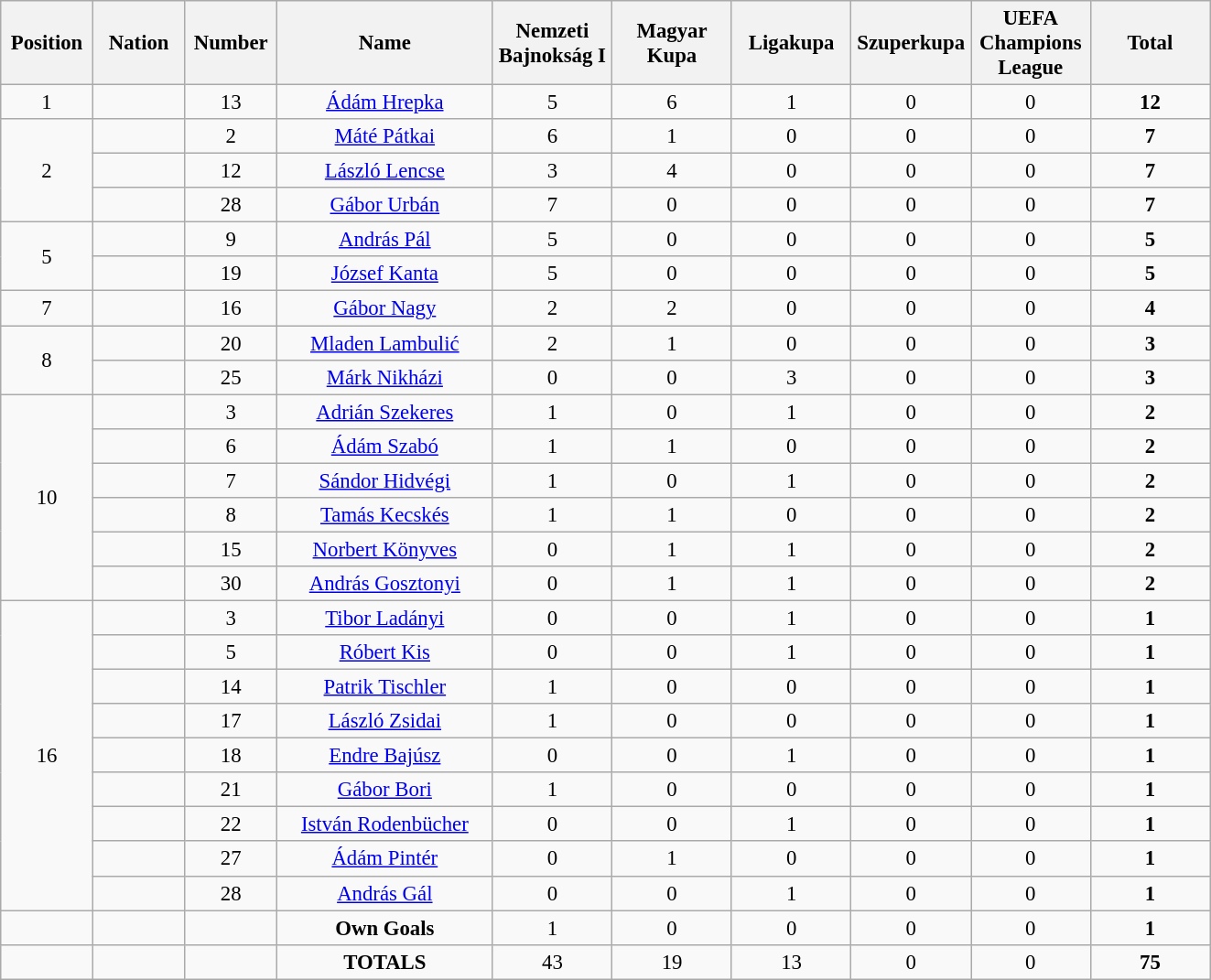<table class="wikitable" style="font-size: 95%; text-align: center;">
<tr>
<th width=60>Position</th>
<th width=60>Nation</th>
<th width=60>Number</th>
<th width=150>Name</th>
<th width=80>Nemzeti Bajnokság I</th>
<th width="80">Magyar Kupa</th>
<th width="80">Ligakupa</th>
<th width="80">Szuperkupa</th>
<th width="80">UEFA Champions League</th>
<th width=80>Total</th>
</tr>
<tr>
<td>1</td>
<td></td>
<td>13</td>
<td><a href='#'>Ádám Hrepka</a></td>
<td>5</td>
<td>6</td>
<td>1</td>
<td>0</td>
<td>0</td>
<td><strong>12</strong></td>
</tr>
<tr>
<td rowspan="3">2</td>
<td></td>
<td>2</td>
<td><a href='#'>Máté Pátkai</a></td>
<td>6</td>
<td>1</td>
<td>0</td>
<td>0</td>
<td>0</td>
<td><strong>7</strong></td>
</tr>
<tr>
<td></td>
<td>12</td>
<td><a href='#'>László Lencse</a></td>
<td>3</td>
<td>4</td>
<td>0</td>
<td>0</td>
<td>0</td>
<td><strong>7</strong></td>
</tr>
<tr>
<td></td>
<td>28</td>
<td><a href='#'>Gábor Urbán</a></td>
<td>7</td>
<td>0</td>
<td>0</td>
<td>0</td>
<td>0</td>
<td><strong>7</strong></td>
</tr>
<tr>
<td rowspan="2">5</td>
<td></td>
<td>9</td>
<td><a href='#'>András Pál</a></td>
<td>5</td>
<td>0</td>
<td>0</td>
<td>0</td>
<td>0</td>
<td><strong>5</strong></td>
</tr>
<tr>
<td></td>
<td>19</td>
<td><a href='#'>József Kanta</a></td>
<td>5</td>
<td>0</td>
<td>0</td>
<td>0</td>
<td>0</td>
<td><strong>5</strong></td>
</tr>
<tr>
<td>7</td>
<td></td>
<td>16</td>
<td><a href='#'>Gábor Nagy</a></td>
<td>2</td>
<td>2</td>
<td>0</td>
<td>0</td>
<td>0</td>
<td><strong>4</strong></td>
</tr>
<tr>
<td rowspan="2">8</td>
<td></td>
<td>20</td>
<td><a href='#'>Mladen Lambulić</a></td>
<td>2</td>
<td>1</td>
<td>0</td>
<td>0</td>
<td>0</td>
<td><strong>3</strong></td>
</tr>
<tr>
<td></td>
<td>25</td>
<td><a href='#'>Márk Nikházi</a></td>
<td>0</td>
<td>0</td>
<td>3</td>
<td>0</td>
<td>0</td>
<td><strong>3</strong></td>
</tr>
<tr>
<td rowspan="6">10</td>
<td></td>
<td>3</td>
<td><a href='#'>Adrián Szekeres</a></td>
<td>1</td>
<td>0</td>
<td>1</td>
<td>0</td>
<td>0</td>
<td><strong>2</strong></td>
</tr>
<tr>
<td></td>
<td>6</td>
<td><a href='#'>Ádám Szabó</a></td>
<td>1</td>
<td>1</td>
<td>0</td>
<td>0</td>
<td>0</td>
<td><strong>2</strong></td>
</tr>
<tr>
<td></td>
<td>7</td>
<td><a href='#'>Sándor Hidvégi</a></td>
<td>1</td>
<td>0</td>
<td>1</td>
<td>0</td>
<td>0</td>
<td><strong>2</strong></td>
</tr>
<tr>
<td></td>
<td>8</td>
<td><a href='#'>Tamás Kecskés</a></td>
<td>1</td>
<td>1</td>
<td>0</td>
<td>0</td>
<td>0</td>
<td><strong>2</strong></td>
</tr>
<tr>
<td></td>
<td>15</td>
<td><a href='#'>Norbert Könyves</a></td>
<td>0</td>
<td>1</td>
<td>1</td>
<td>0</td>
<td>0</td>
<td><strong>2</strong></td>
</tr>
<tr>
<td></td>
<td>30</td>
<td><a href='#'>András Gosztonyi</a></td>
<td>0</td>
<td>1</td>
<td>1</td>
<td>0</td>
<td>0</td>
<td><strong>2</strong></td>
</tr>
<tr>
<td rowspan="9">16</td>
<td></td>
<td>3</td>
<td><a href='#'>Tibor Ladányi</a></td>
<td>0</td>
<td>0</td>
<td>1</td>
<td>0</td>
<td>0</td>
<td><strong>1</strong></td>
</tr>
<tr>
<td></td>
<td>5</td>
<td><a href='#'>Róbert Kis</a></td>
<td>0</td>
<td>0</td>
<td>1</td>
<td>0</td>
<td>0</td>
<td><strong>1</strong></td>
</tr>
<tr>
<td></td>
<td>14</td>
<td><a href='#'>Patrik Tischler</a></td>
<td>1</td>
<td>0</td>
<td>0</td>
<td>0</td>
<td>0</td>
<td><strong>1</strong></td>
</tr>
<tr>
<td></td>
<td>17</td>
<td><a href='#'>László Zsidai</a></td>
<td>1</td>
<td>0</td>
<td>0</td>
<td>0</td>
<td>0</td>
<td><strong>1</strong></td>
</tr>
<tr>
<td></td>
<td>18</td>
<td><a href='#'>Endre Bajúsz</a></td>
<td>0</td>
<td>0</td>
<td>1</td>
<td>0</td>
<td>0</td>
<td><strong>1</strong></td>
</tr>
<tr>
<td></td>
<td>21</td>
<td><a href='#'>Gábor Bori</a></td>
<td>1</td>
<td>0</td>
<td>0</td>
<td>0</td>
<td>0</td>
<td><strong>1</strong></td>
</tr>
<tr>
<td></td>
<td>22</td>
<td><a href='#'>István Rodenbücher</a></td>
<td>0</td>
<td>0</td>
<td>1</td>
<td>0</td>
<td>0</td>
<td><strong>1</strong></td>
</tr>
<tr>
<td></td>
<td>27</td>
<td><a href='#'>Ádám Pintér</a></td>
<td>0</td>
<td>1</td>
<td>0</td>
<td>0</td>
<td>0</td>
<td><strong>1</strong></td>
</tr>
<tr>
<td></td>
<td>28</td>
<td><a href='#'>András Gál</a></td>
<td>0</td>
<td>0</td>
<td>1</td>
<td>0</td>
<td>0</td>
<td><strong>1</strong></td>
</tr>
<tr>
<td></td>
<td></td>
<td></td>
<td><strong>Own Goals</strong></td>
<td>1</td>
<td>0</td>
<td>0</td>
<td>0</td>
<td>0</td>
<td><strong>1</strong></td>
</tr>
<tr>
<td></td>
<td></td>
<td></td>
<td><strong>TOTALS</strong></td>
<td>43</td>
<td>19</td>
<td>13</td>
<td>0</td>
<td>0</td>
<td><strong>75</strong></td>
</tr>
</table>
